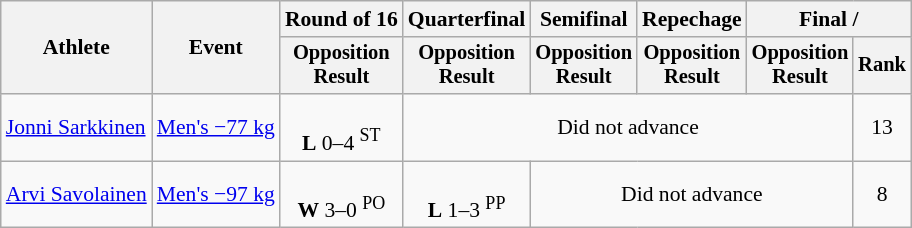<table class="wikitable" style="font-size:90%">
<tr>
<th rowspan=2>Athlete</th>
<th rowspan=2>Event</th>
<th>Round of 16</th>
<th>Quarterfinal</th>
<th>Semifinal</th>
<th>Repechage</th>
<th colspan=2>Final / </th>
</tr>
<tr style="font-size: 95%">
<th>Opposition<br>Result</th>
<th>Opposition<br>Result</th>
<th>Opposition<br>Result</th>
<th>Opposition<br>Result</th>
<th>Opposition<br>Result</th>
<th>Rank</th>
</tr>
<tr align=center>
<td align=left><a href='#'>Jonni Sarkkinen</a></td>
<td align=left><a href='#'>Men's −77 kg</a></td>
<td><br><strong>L</strong> 0–4 <sup>ST</sup></td>
<td colspan=4>Did not advance</td>
<td>13</td>
</tr>
<tr align=center>
<td align=left><a href='#'>Arvi Savolainen</a></td>
<td align=left><a href='#'>Men's −97 kg</a></td>
<td><br><strong>W</strong> 3–0 <sup>PO</sup></td>
<td><br><strong>L</strong> 1–3 <sup>PP</sup></td>
<td colspan=3>Did not advance</td>
<td>8</td>
</tr>
</table>
